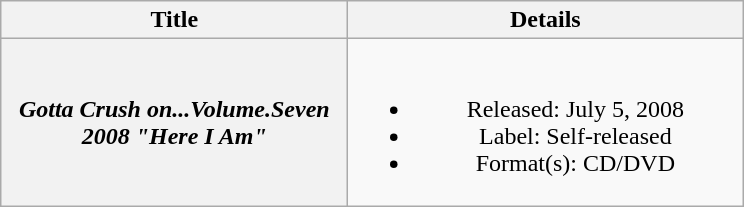<table class="wikitable plainrowheaders" style="text-align:center;">
<tr>
<th style="width:14em;">Title</th>
<th style="width:16em;">Details</th>
</tr>
<tr>
<th scope="row"><em>Gotta Crush on...Volume.Seven 2008 "Here I Am"</em></th>
<td><br><ul><li>Released: July 5, 2008</li><li>Label: Self-released</li><li>Format(s): CD/DVD</li></ul></td>
</tr>
</table>
